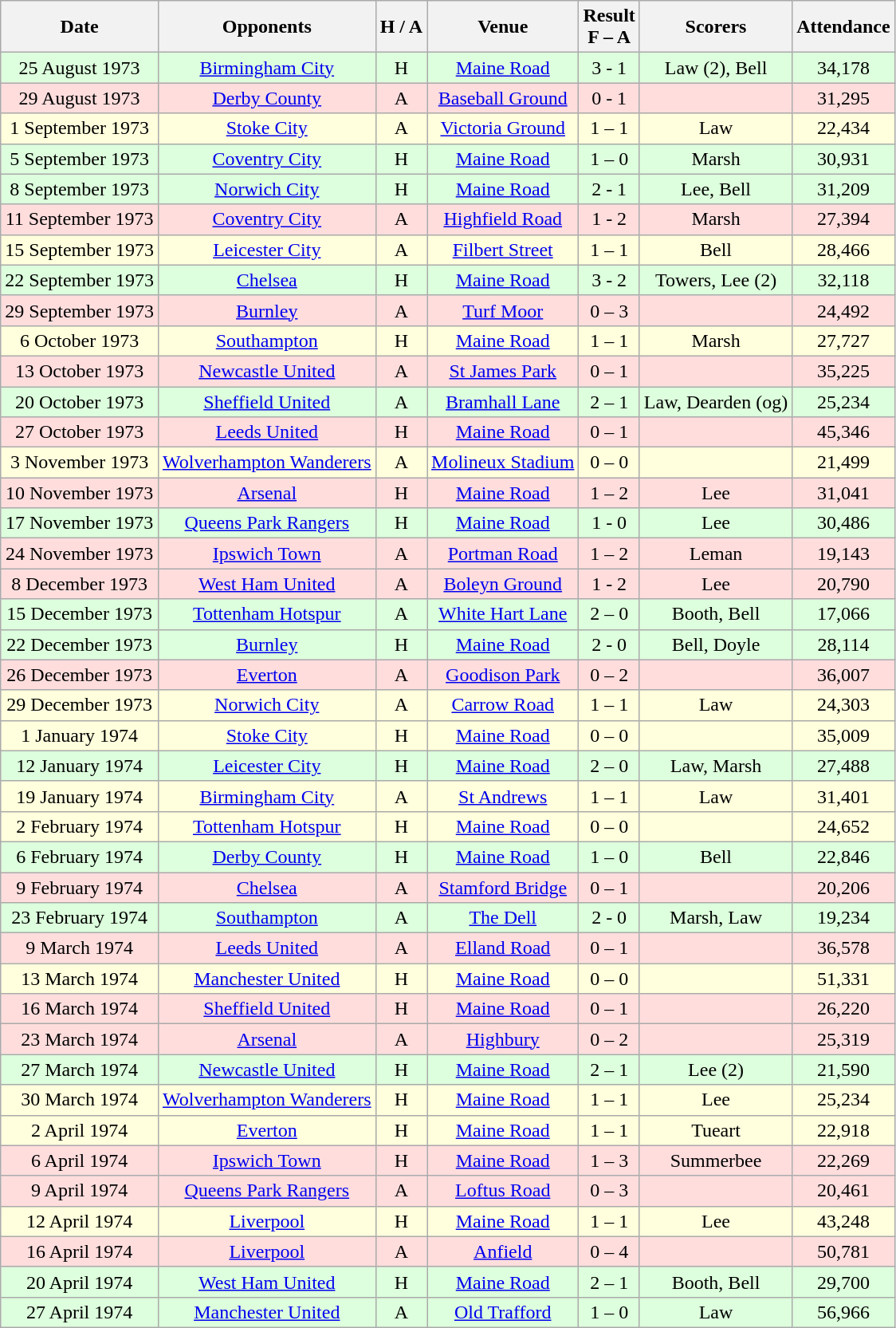<table class="wikitable" style="text-align:center">
<tr>
<th>Date</th>
<th>Opponents</th>
<th>H / A</th>
<th>Venue</th>
<th>Result<br>F – A</th>
<th>Scorers</th>
<th>Attendance</th>
</tr>
<tr bgcolor="#ddffdd">
<td>25 August 1973</td>
<td><a href='#'>Birmingham City</a></td>
<td>H</td>
<td><a href='#'>Maine Road</a></td>
<td>3 - 1</td>
<td>Law (2), Bell</td>
<td>34,178</td>
</tr>
<tr bgcolor="#ffdddd">
<td>29 August 1973</td>
<td><a href='#'>Derby County</a></td>
<td>A</td>
<td><a href='#'>Baseball Ground</a></td>
<td>0 - 1</td>
<td></td>
<td>31,295</td>
</tr>
<tr bgcolor="#ffffdd">
<td>1 September 1973</td>
<td><a href='#'>Stoke City</a></td>
<td>A</td>
<td><a href='#'>Victoria Ground</a></td>
<td>1 – 1</td>
<td>Law</td>
<td>22,434</td>
</tr>
<tr bgcolor="#ddffdd">
<td>5 September 1973</td>
<td><a href='#'>Coventry City</a></td>
<td>H</td>
<td><a href='#'>Maine Road</a></td>
<td>1 – 0</td>
<td>Marsh</td>
<td>30,931</td>
</tr>
<tr bgcolor="#ddffdd">
<td>8 September 1973</td>
<td><a href='#'>Norwich City</a></td>
<td>H</td>
<td><a href='#'>Maine Road</a></td>
<td>2 - 1</td>
<td>Lee, Bell</td>
<td>31,209</td>
</tr>
<tr bgcolor="#ffdddd">
<td>11 September 1973</td>
<td><a href='#'>Coventry City</a></td>
<td>A</td>
<td><a href='#'>Highfield Road</a></td>
<td>1 - 2</td>
<td>Marsh</td>
<td>27,394</td>
</tr>
<tr bgcolor="#ffffdd">
<td>15 September 1973</td>
<td><a href='#'>Leicester City</a></td>
<td>A</td>
<td><a href='#'>Filbert Street</a></td>
<td>1 – 1</td>
<td>Bell</td>
<td>28,466</td>
</tr>
<tr bgcolor="#ddffdd">
<td>22 September 1973</td>
<td><a href='#'>Chelsea</a></td>
<td>H</td>
<td><a href='#'>Maine Road</a></td>
<td>3 - 2</td>
<td>Towers, Lee (2)</td>
<td>32,118</td>
</tr>
<tr bgcolor="#ffdddd">
<td>29 September 1973</td>
<td><a href='#'>Burnley</a></td>
<td>A</td>
<td><a href='#'>Turf Moor</a></td>
<td>0 – 3</td>
<td></td>
<td>24,492</td>
</tr>
<tr bgcolor="#ffffdd">
<td>6 October 1973</td>
<td><a href='#'>Southampton</a></td>
<td>H</td>
<td><a href='#'>Maine Road</a></td>
<td>1 – 1</td>
<td>Marsh</td>
<td>27,727</td>
</tr>
<tr bgcolor="#ffdddd">
<td>13 October 1973</td>
<td><a href='#'>Newcastle United</a></td>
<td>A</td>
<td><a href='#'>St James Park</a></td>
<td>0 – 1</td>
<td></td>
<td>35,225</td>
</tr>
<tr bgcolor="#ddffdd">
<td>20 October 1973</td>
<td><a href='#'>Sheffield United</a></td>
<td>A</td>
<td><a href='#'>Bramhall Lane</a></td>
<td>2 – 1</td>
<td>Law, Dearden (og)</td>
<td>25,234</td>
</tr>
<tr bgcolor="#ffdddd">
<td>27 October 1973</td>
<td><a href='#'>Leeds United</a></td>
<td>H</td>
<td><a href='#'>Maine Road</a></td>
<td>0 – 1</td>
<td></td>
<td>45,346</td>
</tr>
<tr bgcolor="#ffffdd">
<td>3 November 1973</td>
<td><a href='#'>Wolverhampton Wanderers</a></td>
<td>A</td>
<td><a href='#'>Molineux Stadium</a></td>
<td>0 – 0</td>
<td></td>
<td>21,499</td>
</tr>
<tr bgcolor="#ffdddd">
<td>10 November 1973</td>
<td><a href='#'>Arsenal</a></td>
<td>H</td>
<td><a href='#'>Maine Road</a></td>
<td>1 – 2</td>
<td>Lee</td>
<td>31,041</td>
</tr>
<tr bgcolor="#ddffdd">
<td>17 November 1973</td>
<td><a href='#'>Queens Park Rangers</a></td>
<td>H</td>
<td><a href='#'>Maine Road</a></td>
<td>1 - 0</td>
<td>Lee</td>
<td>30,486</td>
</tr>
<tr bgcolor="#ffdddd">
<td>24 November 1973</td>
<td><a href='#'>Ipswich Town</a></td>
<td>A</td>
<td><a href='#'>Portman Road</a></td>
<td>1 – 2</td>
<td>Leman</td>
<td>19,143</td>
</tr>
<tr bgcolor="#ffdddd">
<td>8 December 1973</td>
<td><a href='#'>West Ham United</a></td>
<td>A</td>
<td><a href='#'>Boleyn Ground</a></td>
<td>1 - 2</td>
<td>Lee</td>
<td>20,790</td>
</tr>
<tr bgcolor="#ddffdd">
<td>15 December 1973</td>
<td><a href='#'>Tottenham Hotspur</a></td>
<td>A</td>
<td><a href='#'>White Hart Lane</a></td>
<td>2 – 0</td>
<td>Booth, Bell</td>
<td>17,066</td>
</tr>
<tr bgcolor="#ddffdd">
<td>22 December 1973</td>
<td><a href='#'>Burnley</a></td>
<td>H</td>
<td><a href='#'>Maine Road</a></td>
<td>2 - 0</td>
<td>Bell, Doyle</td>
<td>28,114</td>
</tr>
<tr bgcolor="#ffdddd">
<td>26 December 1973</td>
<td><a href='#'>Everton</a></td>
<td>A</td>
<td><a href='#'>Goodison Park</a></td>
<td>0 – 2</td>
<td></td>
<td>36,007</td>
</tr>
<tr bgcolor="#ffffdd">
<td>29 December 1973</td>
<td><a href='#'>Norwich City</a></td>
<td>A</td>
<td><a href='#'>Carrow Road</a></td>
<td>1 – 1</td>
<td>Law</td>
<td>24,303</td>
</tr>
<tr bgcolor="#ffffdd">
<td>1 January 1974</td>
<td><a href='#'>Stoke City</a></td>
<td>H</td>
<td><a href='#'>Maine Road</a></td>
<td>0 – 0</td>
<td></td>
<td>35,009</td>
</tr>
<tr bgcolor="#ddffdd">
<td>12 January 1974</td>
<td><a href='#'>Leicester City</a></td>
<td>H</td>
<td><a href='#'>Maine Road</a></td>
<td>2 – 0</td>
<td>Law, Marsh</td>
<td>27,488</td>
</tr>
<tr bgcolor="#ffffdd">
<td>19 January 1974</td>
<td><a href='#'>Birmingham City</a></td>
<td>A</td>
<td><a href='#'>St Andrews</a></td>
<td>1 – 1</td>
<td>Law</td>
<td>31,401</td>
</tr>
<tr bgcolor="#ffffdd">
<td>2 February 1974</td>
<td><a href='#'>Tottenham Hotspur</a></td>
<td>H</td>
<td><a href='#'>Maine Road</a></td>
<td>0 – 0</td>
<td></td>
<td>24,652</td>
</tr>
<tr bgcolor="#ddffdd">
<td>6 February 1974</td>
<td><a href='#'>Derby County</a></td>
<td>H</td>
<td><a href='#'>Maine Road</a></td>
<td>1 – 0</td>
<td>Bell</td>
<td>22,846</td>
</tr>
<tr bgcolor="#ffdddd">
<td>9 February 1974</td>
<td><a href='#'>Chelsea</a></td>
<td>A</td>
<td><a href='#'>Stamford Bridge</a></td>
<td>0 – 1</td>
<td></td>
<td>20,206</td>
</tr>
<tr bgcolor="#ddffdd">
<td>23 February 1974</td>
<td><a href='#'>Southampton</a></td>
<td>A</td>
<td><a href='#'>The Dell</a></td>
<td>2 - 0</td>
<td>Marsh, Law</td>
<td>19,234</td>
</tr>
<tr bgcolor="#ffdddd">
<td>9 March 1974</td>
<td><a href='#'>Leeds United</a></td>
<td>A</td>
<td><a href='#'>Elland Road</a></td>
<td>0 – 1</td>
<td></td>
<td>36,578</td>
</tr>
<tr bgcolor="#ffffdd">
<td>13 March 1974</td>
<td><a href='#'>Manchester United</a></td>
<td>H</td>
<td><a href='#'>Maine Road</a></td>
<td>0 – 0</td>
<td></td>
<td>51,331</td>
</tr>
<tr bgcolor="#ffdddd">
<td>16 March 1974</td>
<td><a href='#'>Sheffield United</a></td>
<td>H</td>
<td><a href='#'>Maine Road</a></td>
<td>0 – 1</td>
<td></td>
<td>26,220</td>
</tr>
<tr bgcolor="#ffdddd">
<td>23 March 1974</td>
<td><a href='#'>Arsenal</a></td>
<td>A</td>
<td><a href='#'>Highbury</a></td>
<td>0 – 2</td>
<td></td>
<td>25,319</td>
</tr>
<tr bgcolor="#ddffdd">
<td>27 March 1974</td>
<td><a href='#'>Newcastle United</a></td>
<td>H</td>
<td><a href='#'>Maine Road</a></td>
<td>2 – 1</td>
<td>Lee (2)</td>
<td>21,590</td>
</tr>
<tr bgcolor="#ffffdd">
<td>30 March 1974</td>
<td><a href='#'>Wolverhampton Wanderers</a></td>
<td>H</td>
<td><a href='#'>Maine Road</a></td>
<td>1 – 1</td>
<td>Lee</td>
<td>25,234</td>
</tr>
<tr bgcolor="#ffffdd">
<td>2 April 1974</td>
<td><a href='#'>Everton</a></td>
<td>H</td>
<td><a href='#'>Maine Road</a></td>
<td>1 – 1</td>
<td>Tueart</td>
<td>22,918</td>
</tr>
<tr bgcolor="#ffdddd">
<td>6 April 1974</td>
<td><a href='#'>Ipswich Town</a></td>
<td>H</td>
<td><a href='#'>Maine Road</a></td>
<td>1 – 3</td>
<td>Summerbee</td>
<td>22,269</td>
</tr>
<tr bgcolor="#ffdddd">
<td>9 April 1974</td>
<td><a href='#'>Queens Park Rangers</a></td>
<td>A</td>
<td><a href='#'>Loftus Road</a></td>
<td>0 – 3</td>
<td></td>
<td>20,461</td>
</tr>
<tr bgcolor="#ffffdd">
<td>12 April 1974</td>
<td><a href='#'>Liverpool</a></td>
<td>H</td>
<td><a href='#'>Maine Road</a></td>
<td>1 – 1</td>
<td>Lee</td>
<td>43,248</td>
</tr>
<tr bgcolor="#ffdddd">
<td>16 April 1974</td>
<td><a href='#'>Liverpool</a></td>
<td>A</td>
<td><a href='#'>Anfield</a></td>
<td>0 – 4</td>
<td></td>
<td>50,781</td>
</tr>
<tr bgcolor="#ddffdd">
<td>20 April 1974</td>
<td><a href='#'>West Ham United</a></td>
<td>H</td>
<td><a href='#'>Maine Road</a></td>
<td>2 – 1</td>
<td>Booth, Bell</td>
<td>29,700</td>
</tr>
<tr bgcolor="#ddffdd">
<td>27 April 1974</td>
<td><a href='#'>Manchester United</a></td>
<td>A</td>
<td><a href='#'>Old Trafford</a></td>
<td>1 – 0</td>
<td>Law</td>
<td>56,966</td>
</tr>
</table>
